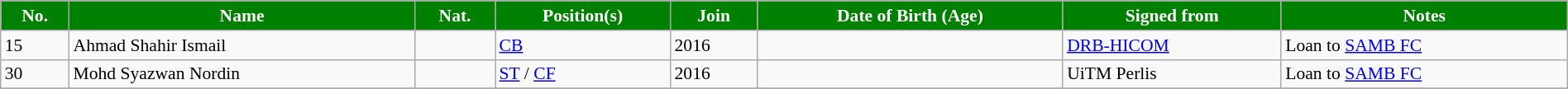<table class="wikitable sortable"  style="text-align: left; font-size:90%" width=100%>
<tr>
<th style="background:green; color:White;">No.</th>
<th style="background:green; color:White;">Name</th>
<th style="background:green; color:White;">Nat.</th>
<th style="background:green; color:White;">Position(s)</th>
<th style="background:green; color:White;">Join</th>
<th style="background:green; color:White;">Date of Birth (Age)</th>
<th style="background:green; color:White;">Signed from</th>
<th style="background:green; color:White;">Notes</th>
</tr>
<tr>
<td>15</td>
<td>Ahmad Shahir Ismail</td>
<td></td>
<td><a href='#'>CB</a></td>
<td>2016</td>
<td></td>
<td><a href='#'>DRB-HICOM</a></td>
<td>Loan to <a href='#'>SAMB FC</a></td>
</tr>
<tr>
<td>30</td>
<td>Mohd Syazwan Nordin</td>
<td></td>
<td><a href='#'>ST</a> / <a href='#'>CF</a></td>
<td>2016</td>
<td></td>
<td>UiTM Perlis</td>
<td>Loan to <a href='#'>SAMB FC</a></td>
</tr>
<tr>
</tr>
</table>
